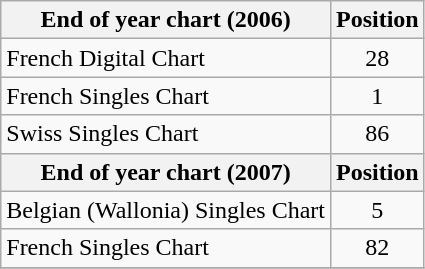<table class="wikitable sortable">
<tr>
<th>End of year chart (2006)</th>
<th>Position</th>
</tr>
<tr>
<td>French Digital Chart</td>
<td align="center">28</td>
</tr>
<tr>
<td>French Singles Chart</td>
<td align="center">1</td>
</tr>
<tr>
<td>Swiss Singles Chart</td>
<td align="center">86</td>
</tr>
<tr>
<th>End of year chart (2007)</th>
<th>Position</th>
</tr>
<tr>
<td>Belgian (Wallonia) Singles Chart</td>
<td align="center">5</td>
</tr>
<tr>
<td>French Singles Chart</td>
<td align="center">82</td>
</tr>
<tr>
</tr>
</table>
